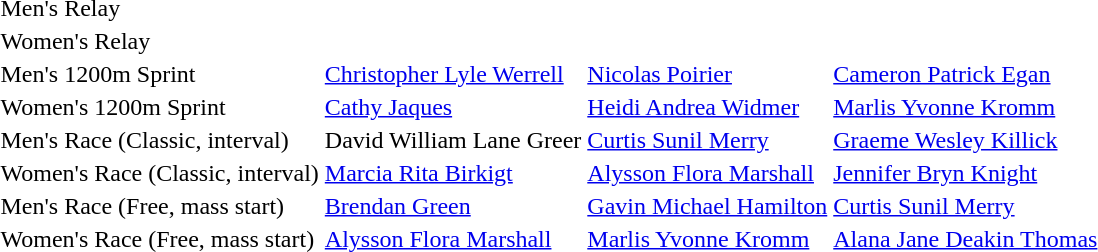<table>
<tr>
<td>Men's Relay</td>
<td></td>
<td></td>
<td></td>
</tr>
<tr>
<td>Women's Relay</td>
<td></td>
<td></td>
<td></td>
</tr>
<tr>
<td>Men's 1200m Sprint</td>
<td> <a href='#'>Christopher Lyle Werrell</a></td>
<td> <a href='#'>Nicolas Poirier</a></td>
<td> <a href='#'>Cameron Patrick Egan</a></td>
</tr>
<tr>
<td>Women's 1200m Sprint</td>
<td> <a href='#'>Cathy Jaques</a></td>
<td> <a href='#'>Heidi Andrea Widmer</a></td>
<td> <a href='#'>Marlis Yvonne Kromm</a></td>
</tr>
<tr>
<td>Men's Race (Classic, interval)</td>
<td> David William Lane Greer</td>
<td> <a href='#'>Curtis Sunil Merry</a></td>
<td> <a href='#'>Graeme Wesley Killick</a></td>
</tr>
<tr>
<td>Women's Race (Classic, interval)</td>
<td> <a href='#'>Marcia Rita Birkigt</a></td>
<td> <a href='#'>Alysson Flora Marshall</a></td>
<td> <a href='#'>Jennifer Bryn Knight</a></td>
</tr>
<tr>
<td>Men's Race (Free, mass start)</td>
<td> <a href='#'>Brendan Green</a></td>
<td> <a href='#'>Gavin Michael Hamilton</a></td>
<td> <a href='#'>Curtis Sunil Merry</a></td>
</tr>
<tr>
<td>Women's Race (Free, mass start)</td>
<td> <a href='#'>Alysson Flora Marshall</a></td>
<td> <a href='#'>Marlis Yvonne Kromm</a></td>
<td> <a href='#'>Alana Jane Deakin Thomas</a></td>
</tr>
</table>
